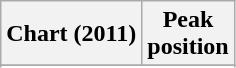<table class="wikitable sortable">
<tr>
<th>Chart (2011)</th>
<th>Peak<br>position</th>
</tr>
<tr>
</tr>
<tr>
</tr>
<tr>
</tr>
<tr>
</tr>
</table>
